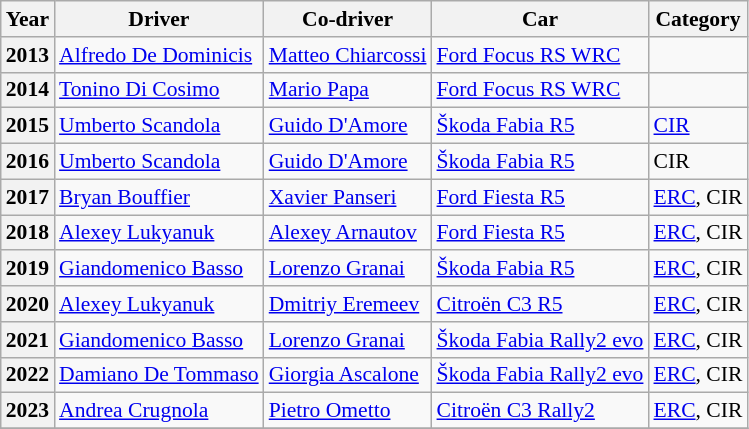<table class="wikitable" style="font-size: 90%;">
<tr>
<th>Year</th>
<th>Driver</th>
<th>Co-driver</th>
<th>Car</th>
<th>Category</th>
</tr>
<tr>
<th>2013</th>
<td align=left> <a href='#'>Alfredo De Dominicis</a></td>
<td align=left> <a href='#'>Matteo Chiarcossi</a></td>
<td align=left><a href='#'>Ford Focus RS WRC</a></td>
<td></td>
</tr>
<tr>
<th>2014</th>
<td align=left> <a href='#'>Tonino Di Cosimo</a></td>
<td align=left> <a href='#'>Mario Papa</a></td>
<td align=left><a href='#'>Ford Focus RS WRC</a></td>
<td></td>
</tr>
<tr>
<th>2015</th>
<td align=left> <a href='#'>Umberto Scandola</a></td>
<td align=left> <a href='#'>Guido D'Amore</a></td>
<td align=left><a href='#'>Škoda Fabia R5</a></td>
<td><a href='#'>CIR</a></td>
</tr>
<tr>
<th>2016</th>
<td align=left> <a href='#'>Umberto Scandola</a></td>
<td align=left> <a href='#'>Guido D'Amore</a></td>
<td align=left><a href='#'>Škoda Fabia R5</a></td>
<td>CIR</td>
</tr>
<tr>
<th>2017</th>
<td align=left> <a href='#'>Bryan Bouffier</a></td>
<td align=left> <a href='#'>Xavier Panseri</a></td>
<td align=left><a href='#'>Ford Fiesta R5</a></td>
<td><a href='#'>ERC</a>, CIR</td>
</tr>
<tr>
<th>2018</th>
<td align=left> <a href='#'>Alexey Lukyanuk</a></td>
<td align=left> <a href='#'>Alexey Arnautov</a></td>
<td align=left><a href='#'>Ford Fiesta R5</a></td>
<td><a href='#'>ERC</a>, CIR</td>
</tr>
<tr>
<th>2019</th>
<td align=left> <a href='#'>Giandomenico Basso</a></td>
<td align=left> <a href='#'>Lorenzo Granai</a></td>
<td align=left><a href='#'>Škoda Fabia R5</a></td>
<td><a href='#'>ERC</a>, CIR</td>
</tr>
<tr>
<th>2020</th>
<td align=left> <a href='#'>Alexey Lukyanuk</a></td>
<td align=left> <a href='#'>Dmitriy Eremeev</a></td>
<td align=left><a href='#'>Citroën C3 R5</a></td>
<td><a href='#'>ERC</a>, CIR</td>
</tr>
<tr>
<th>2021</th>
<td align=left> <a href='#'>Giandomenico Basso</a></td>
<td align=left> <a href='#'>Lorenzo Granai</a></td>
<td align=left><a href='#'>Škoda Fabia Rally2 evo</a></td>
<td><a href='#'>ERC</a>, CIR</td>
</tr>
<tr>
<th>2022</th>
<td align=left> <a href='#'>Damiano De Tommaso</a></td>
<td align=left> <a href='#'>Giorgia Ascalone</a></td>
<td align=left><a href='#'>Škoda Fabia Rally2 evo</a></td>
<td><a href='#'>ERC</a>, CIR</td>
</tr>
<tr>
<th>2023</th>
<td align=left> <a href='#'>Andrea Crugnola</a></td>
<td align=left> <a href='#'>Pietro Ometto</a></td>
<td align=left><a href='#'>Citroën C3 Rally2</a></td>
<td><a href='#'>ERC</a>, CIR</td>
</tr>
<tr>
</tr>
</table>
